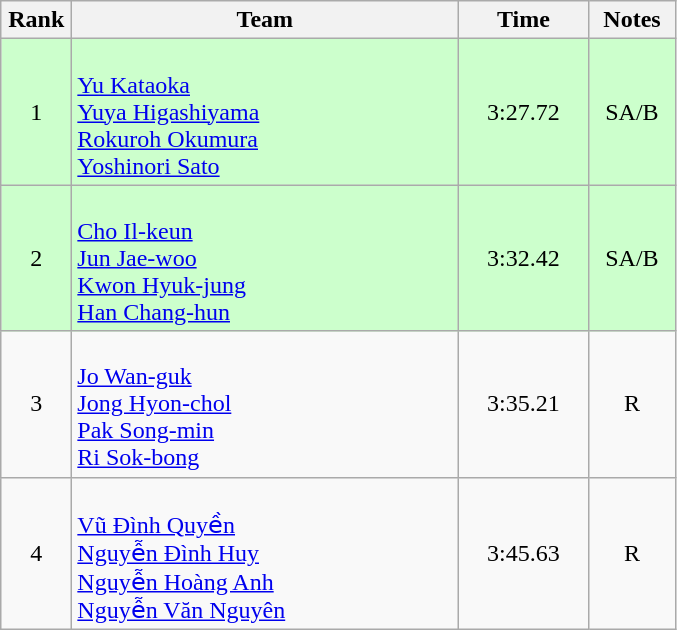<table class=wikitable style="text-align:center">
<tr>
<th width=40>Rank</th>
<th width=250>Team</th>
<th width=80>Time</th>
<th width=50>Notes</th>
</tr>
<tr bgcolor="ccffcc">
<td>1</td>
<td align=left><br><a href='#'>Yu Kataoka</a><br><a href='#'>Yuya Higashiyama</a><br><a href='#'>Rokuroh Okumura</a><br><a href='#'>Yoshinori Sato</a></td>
<td>3:27.72</td>
<td>SA/B</td>
</tr>
<tr bgcolor="ccffcc">
<td>2</td>
<td align=left><br><a href='#'>Cho Il-keun</a><br><a href='#'>Jun Jae-woo</a><br><a href='#'>Kwon Hyuk-jung</a><br><a href='#'>Han Chang-hun</a></td>
<td>3:32.42</td>
<td>SA/B</td>
</tr>
<tr>
<td>3</td>
<td align=left><br><a href='#'>Jo Wan-guk</a><br><a href='#'>Jong Hyon-chol</a><br><a href='#'>Pak Song-min</a><br><a href='#'>Ri Sok-bong</a></td>
<td>3:35.21</td>
<td>R</td>
</tr>
<tr>
<td>4</td>
<td align=left><br><a href='#'>Vũ Đình Quyền</a><br><a href='#'>Nguyễn Đình Huy</a><br><a href='#'>Nguyễn Hoàng Anh</a><br><a href='#'>Nguyễn Văn Nguyên</a></td>
<td>3:45.63</td>
<td>R</td>
</tr>
</table>
